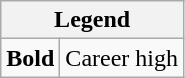<table class="wikitable">
<tr>
<th colspan="2">Legend</th>
</tr>
<tr>
<td><strong>Bold</strong></td>
<td>Career high</td>
</tr>
</table>
